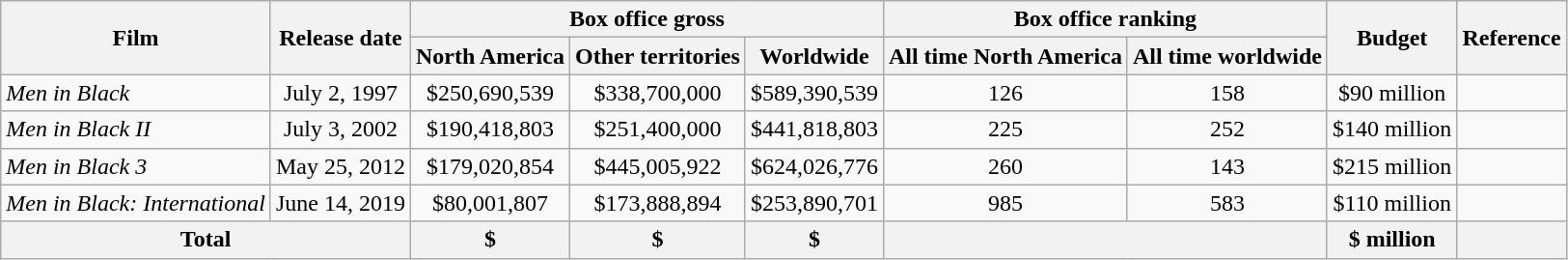<table class="wikitable plainrowheaders" style="text-align:center;">
<tr>
<th rowspan="2">Film</th>
<th rowspan="2">Release date</th>
<th colspan="3">Box office gross</th>
<th colspan="2">Box office ranking</th>
<th rowspan="2">Budget</th>
<th rowspan="2">Reference</th>
</tr>
<tr>
<th>North America</th>
<th>Other territories</th>
<th>Worldwide</th>
<th>All time North America</th>
<th>All time worldwide</th>
</tr>
<tr>
<td style="text-align:left"><em>Men in Black</em></td>
<td>July 2, 1997</td>
<td>$250,690,539</td>
<td>$338,700,000</td>
<td>$589,390,539</td>
<td>126</td>
<td>158</td>
<td>$90 million</td>
<td></td>
</tr>
<tr>
<td style="text-align:left"><em>Men in Black II</em></td>
<td>July 3, 2002</td>
<td>$190,418,803</td>
<td>$251,400,000</td>
<td>$441,818,803</td>
<td>225</td>
<td>252</td>
<td>$140 million</td>
<td></td>
</tr>
<tr>
<td style="text-align:left"><em>Men in Black 3</em></td>
<td>May 25, 2012</td>
<td>$179,020,854</td>
<td>$445,005,922</td>
<td>$624,026,776</td>
<td>260</td>
<td>143</td>
<td>$215 million</td>
<td></td>
</tr>
<tr>
<td style="text-align:left"><em>Men in Black: International</em></td>
<td>June 14, 2019</td>
<td>$80,001,807</td>
<td>$173,888,894</td>
<td>$253,890,701</td>
<td>985</td>
<td>583</td>
<td>$110 million</td>
<td></td>
</tr>
<tr>
<th colspan="2">Total</th>
<th>$</th>
<th>$</th>
<th>$</th>
<th colspan="2"></th>
<th>$ million</th>
<th></th>
</tr>
</table>
